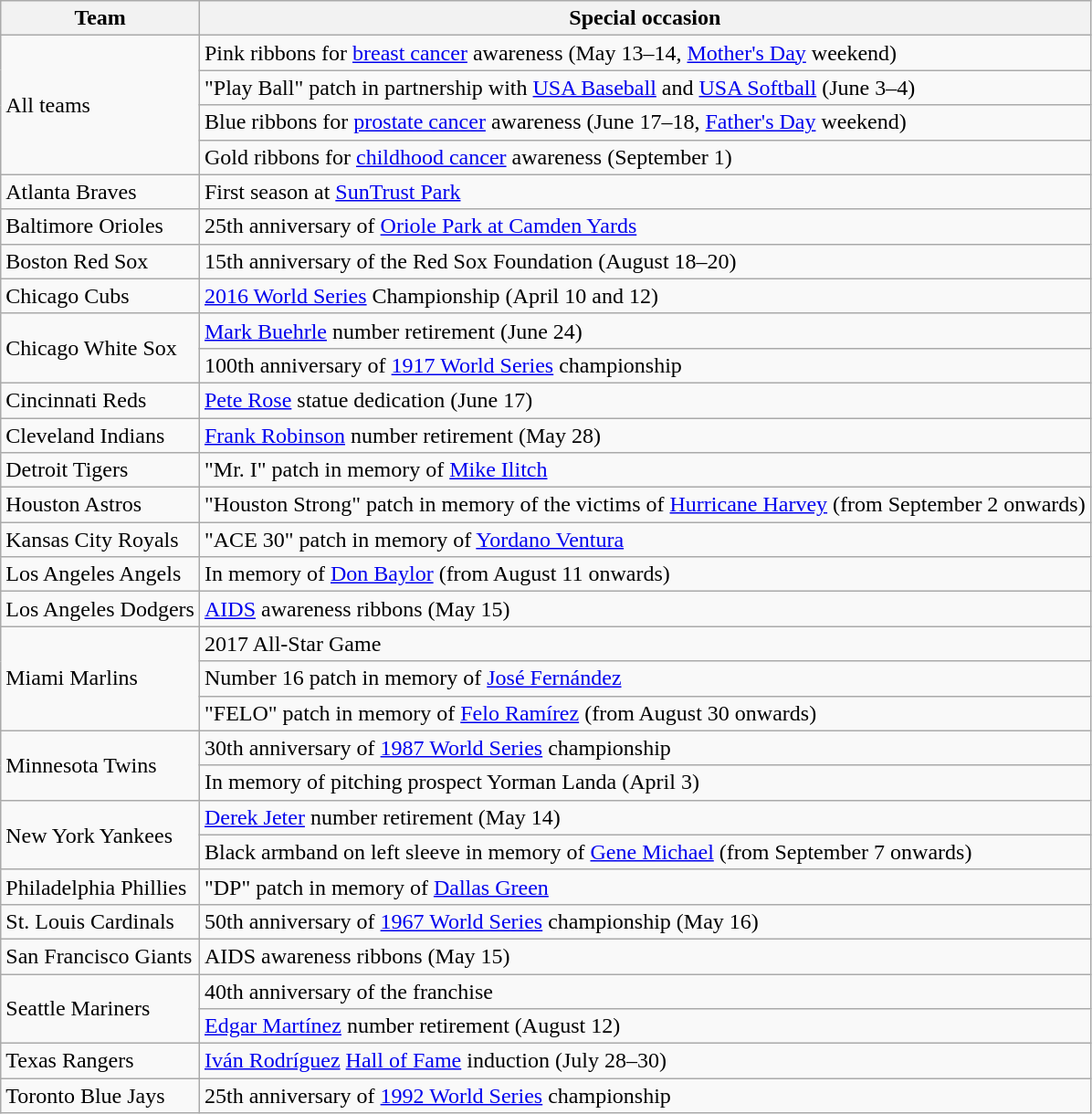<table class="wikitable">
<tr>
<th>Team</th>
<th>Special occasion</th>
</tr>
<tr>
<td rowspan=4>All teams</td>
<td>Pink ribbons for <a href='#'>breast cancer</a> awareness (May 13–14, <a href='#'>Mother's Day</a> weekend)</td>
</tr>
<tr>
<td>"Play Ball" patch in partnership with <a href='#'>USA Baseball</a> and <a href='#'>USA Softball</a> (June 3–4)</td>
</tr>
<tr>
<td>Blue ribbons for <a href='#'>prostate cancer</a> awareness (June 17–18, <a href='#'>Father's Day</a> weekend)</td>
</tr>
<tr>
<td>Gold ribbons for <a href='#'>childhood cancer</a> awareness (September 1)</td>
</tr>
<tr>
<td>Atlanta Braves</td>
<td>First season at <a href='#'>SunTrust Park</a></td>
</tr>
<tr>
<td>Baltimore Orioles</td>
<td>25th anniversary of <a href='#'>Oriole Park at Camden Yards</a></td>
</tr>
<tr>
<td>Boston Red Sox</td>
<td>15th anniversary of the Red Sox Foundation (August 18–20)</td>
</tr>
<tr>
<td>Chicago Cubs</td>
<td><a href='#'>2016 World Series</a> Championship (April 10 and 12)</td>
</tr>
<tr>
<td rowspan=2>Chicago White Sox</td>
<td><a href='#'>Mark Buehrle</a> number retirement (June 24)</td>
</tr>
<tr>
<td>100th anniversary of <a href='#'>1917 World Series</a> championship</td>
</tr>
<tr>
<td>Cincinnati Reds</td>
<td><a href='#'>Pete Rose</a> statue dedication (June 17)</td>
</tr>
<tr>
<td>Cleveland Indians</td>
<td><a href='#'>Frank Robinson</a> number retirement (May 28)</td>
</tr>
<tr>
<td>Detroit Tigers</td>
<td>"Mr. I" patch in memory of <a href='#'>Mike Ilitch</a></td>
</tr>
<tr>
<td>Houston Astros</td>
<td>"Houston Strong" patch in memory of the victims of <a href='#'>Hurricane Harvey</a> (from September 2 onwards)</td>
</tr>
<tr>
<td>Kansas City Royals</td>
<td>"ACE 30" patch in memory of <a href='#'>Yordano Ventura</a></td>
</tr>
<tr>
<td>Los Angeles Angels</td>
<td>In memory of <a href='#'>Don Baylor</a> (from August 11 onwards)</td>
</tr>
<tr>
<td>Los Angeles Dodgers</td>
<td><a href='#'>AIDS</a> awareness ribbons (May 15)</td>
</tr>
<tr>
<td rowspan=3>Miami Marlins</td>
<td>2017 All-Star Game</td>
</tr>
<tr>
<td>Number 16 patch in memory of <a href='#'>José Fernández</a></td>
</tr>
<tr>
<td>"FELO" patch in memory of <a href='#'>Felo Ramírez</a> (from August 30 onwards)</td>
</tr>
<tr>
<td rowspan=2>Minnesota Twins</td>
<td>30th anniversary of <a href='#'>1987 World Series</a> championship</td>
</tr>
<tr>
<td>In memory of pitching prospect Yorman Landa (April 3)</td>
</tr>
<tr>
<td rowspan=2>New York Yankees</td>
<td><a href='#'>Derek Jeter</a> number retirement (May 14)</td>
</tr>
<tr>
<td>Black armband on left sleeve in memory of <a href='#'>Gene Michael</a> (from September 7 onwards)</td>
</tr>
<tr>
<td>Philadelphia Phillies</td>
<td>"DP" patch in memory of <a href='#'>Dallas Green</a></td>
</tr>
<tr>
<td>St. Louis Cardinals</td>
<td>50th anniversary of <a href='#'>1967 World Series</a> championship (May 16)</td>
</tr>
<tr>
<td>San Francisco Giants</td>
<td>AIDS awareness ribbons (May 15)</td>
</tr>
<tr>
<td rowspan=2>Seattle Mariners</td>
<td>40th anniversary of the franchise</td>
</tr>
<tr>
<td><a href='#'>Edgar Martínez</a> number retirement (August 12)</td>
</tr>
<tr>
<td>Texas Rangers</td>
<td><a href='#'>Iván Rodríguez</a> <a href='#'>Hall of Fame</a> induction (July 28–30)</td>
</tr>
<tr>
<td>Toronto Blue Jays</td>
<td>25th anniversary of <a href='#'>1992 World Series</a> championship</td>
</tr>
</table>
